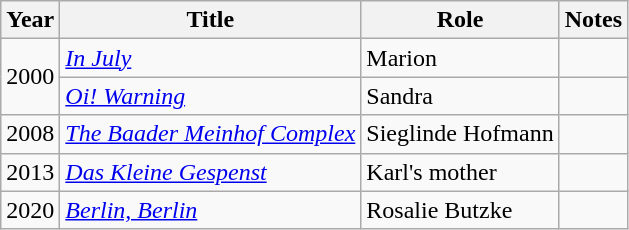<table class="wikitable sortable">
<tr>
<th>Year</th>
<th>Title</th>
<th>Role</th>
<th class="unsortable">Notes</th>
</tr>
<tr>
<td rowspan=2>2000</td>
<td><em><a href='#'>In July</a></em></td>
<td>Marion</td>
<td></td>
</tr>
<tr>
<td><em><a href='#'>Oi! Warning</a></em></td>
<td>Sandra</td>
<td></td>
</tr>
<tr>
<td>2008</td>
<td><em><a href='#'>The Baader Meinhof Complex</a></em></td>
<td>Sieglinde Hofmann</td>
<td></td>
</tr>
<tr>
<td>2013</td>
<td><em><a href='#'>Das Kleine Gespenst</a></em></td>
<td>Karl's mother</td>
<td></td>
</tr>
<tr>
<td>2020</td>
<td><em><a href='#'>Berlin, Berlin</a></em></td>
<td>Rosalie Butzke</td>
<td></td>
</tr>
</table>
